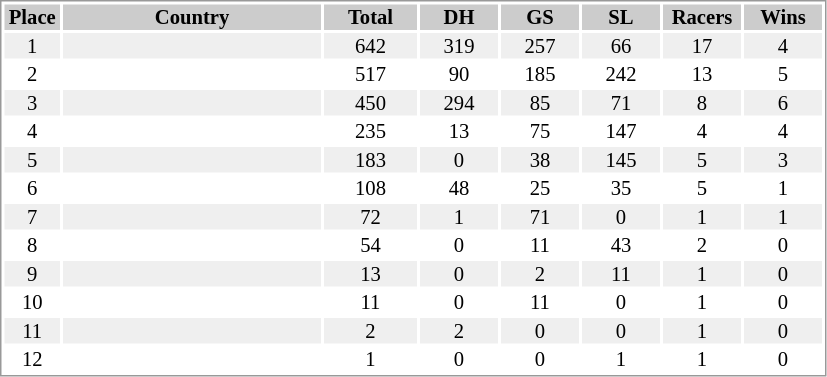<table border="0" style="border: 1px solid #999; background-color:#FFFFFF; text-align:center; font-size:86%; line-height:15px;">
<tr align="center" bgcolor="#CCCCCC">
<th width=35>Place</th>
<th width=170>Country</th>
<th width=60>Total</th>
<th width=50>DH</th>
<th width=50>GS</th>
<th width=50>SL</th>
<th width=50>Racers</th>
<th width=50>Wins</th>
</tr>
<tr bgcolor="#EFEFEF">
<td>1</td>
<td align="left"></td>
<td>642</td>
<td>319</td>
<td>257</td>
<td>66</td>
<td>17</td>
<td>4</td>
</tr>
<tr>
<td>2</td>
<td align="left"></td>
<td>517</td>
<td>90</td>
<td>185</td>
<td>242</td>
<td>13</td>
<td>5</td>
</tr>
<tr bgcolor="#EFEFEF">
<td>3</td>
<td align="left"></td>
<td>450</td>
<td>294</td>
<td>85</td>
<td>71</td>
<td>8</td>
<td>6</td>
</tr>
<tr>
<td>4</td>
<td align="left"></td>
<td>235</td>
<td>13</td>
<td>75</td>
<td>147</td>
<td>4</td>
<td>4</td>
</tr>
<tr bgcolor="#EFEFEF">
<td>5</td>
<td align="left"></td>
<td>183</td>
<td>0</td>
<td>38</td>
<td>145</td>
<td>5</td>
<td>3</td>
</tr>
<tr>
<td>6</td>
<td align="left"></td>
<td>108</td>
<td>48</td>
<td>25</td>
<td>35</td>
<td>5</td>
<td>1</td>
</tr>
<tr bgcolor="#EFEFEF">
<td>7</td>
<td align="left"></td>
<td>72</td>
<td>1</td>
<td>71</td>
<td>0</td>
<td>1</td>
<td>1</td>
</tr>
<tr>
<td>8</td>
<td align="left"></td>
<td>54</td>
<td>0</td>
<td>11</td>
<td>43</td>
<td>2</td>
<td>0</td>
</tr>
<tr bgcolor="#EFEFEF">
<td>9</td>
<td align="left"></td>
<td>13</td>
<td>0</td>
<td>2</td>
<td>11</td>
<td>1</td>
<td>0</td>
</tr>
<tr>
<td>10</td>
<td align="left"></td>
<td>11</td>
<td>0</td>
<td>11</td>
<td>0</td>
<td>1</td>
<td>0</td>
</tr>
<tr bgcolor="#EFEFEF">
<td>11</td>
<td align="left"></td>
<td>2</td>
<td>2</td>
<td>0</td>
<td>0</td>
<td>1</td>
<td>0</td>
</tr>
<tr>
<td>12</td>
<td align="left"></td>
<td>1</td>
<td>0</td>
<td>0</td>
<td>1</td>
<td>1</td>
<td>0</td>
</tr>
</table>
